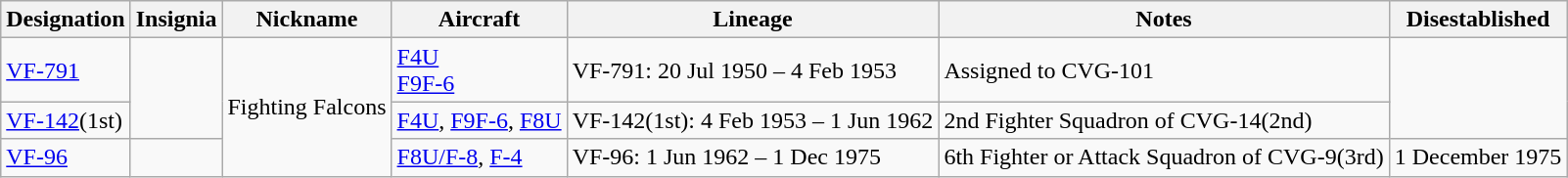<table class="wikitable">
<tr>
<th>Designation</th>
<th>Insignia</th>
<th>Nickname</th>
<th>Aircraft</th>
<th>Lineage</th>
<th>Notes</th>
<th>Disestablished</th>
</tr>
<tr>
<td><a href='#'>VF-791</a></td>
<td rowspan="2"></td>
<td rowspan="3">Fighting Falcons</td>
<td><a href='#'>F4U</a><br><a href='#'>F9F-6</a></td>
<td>VF-791: 20 Jul 1950 – 4 Feb 1953</td>
<td>Assigned to CVG-101</td>
</tr>
<tr>
<td><a href='#'>VF-142</a>(1st)</td>
<td><a href='#'>F4U</a>, <a href='#'>F9F-6</a>, <a href='#'>F8U</a></td>
<td style="white-space: nowrap;">VF-142(1st): 4 Feb 1953 – 1 Jun 1962</td>
<td>2nd Fighter Squadron of CVG-14(2nd)</td>
</tr>
<tr>
<td><a href='#'>VF-96</a></td>
<td></td>
<td><a href='#'>F8U/F-8</a>, <a href='#'>F-4</a></td>
<td>VF-96: 1 Jun 1962 – 1 Dec 1975</td>
<td>6th Fighter or Attack Squadron of CVG-9(3rd)</td>
<td>1 December 1975</td>
</tr>
</table>
